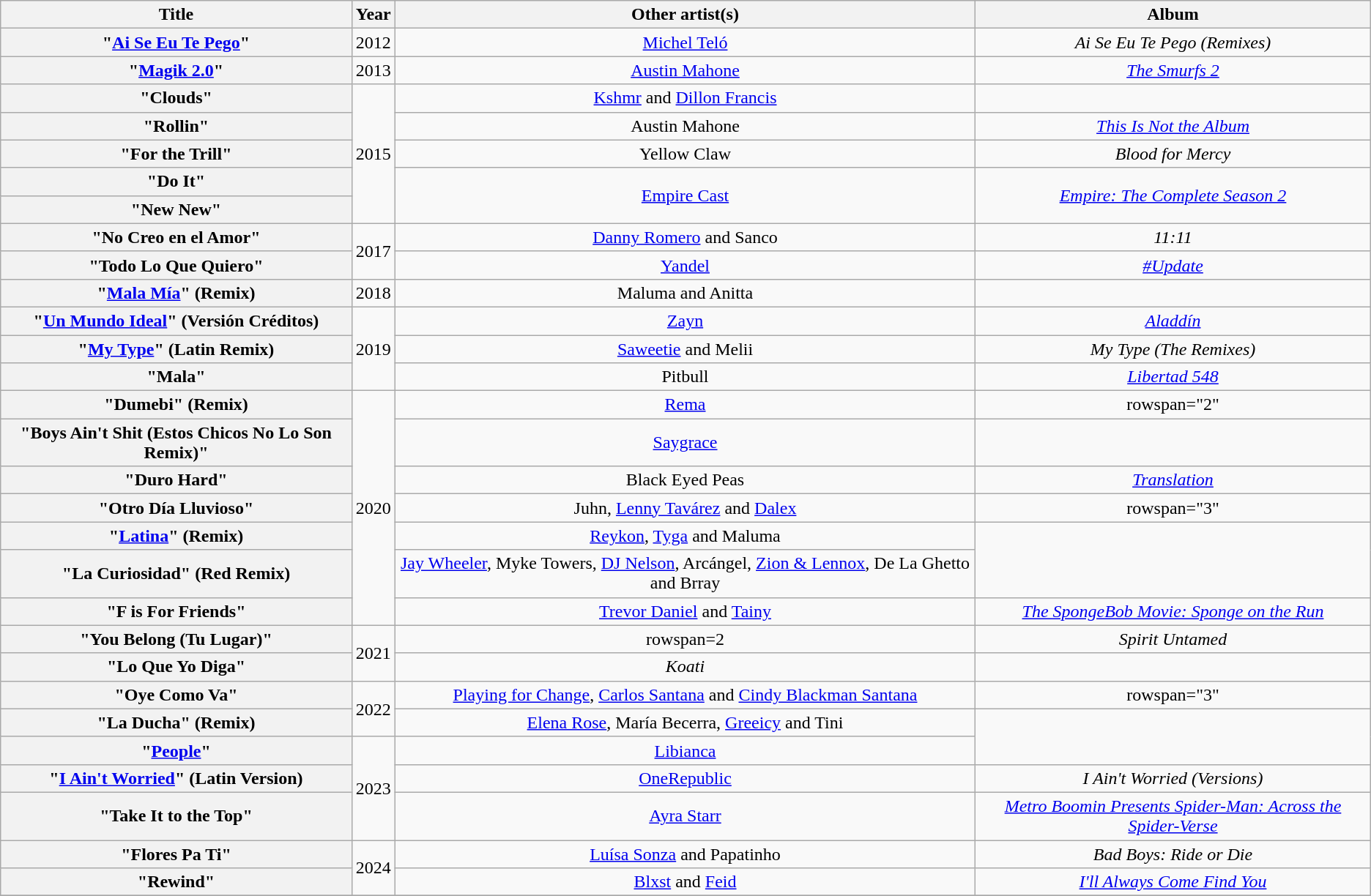<table class="wikitable plainrowheaders" style="text-align:center;">
<tr>
<th scope="col">Title</th>
<th scope="col">Year</th>
<th scope="col">Other artist(s)</th>
<th scope="col">Album</th>
</tr>
<tr>
<th scope="row">"<a href='#'>Ai Se Eu Te Pego</a>"</th>
<td>2012</td>
<td><a href='#'>Michel Teló</a></td>
<td><em>Ai Se Eu Te Pego (Remixes)</em></td>
</tr>
<tr>
<th scope="row">"<a href='#'>Magik 2.0</a>"</th>
<td>2013</td>
<td><a href='#'>Austin Mahone</a></td>
<td><em><a href='#'>The Smurfs 2</a></em></td>
</tr>
<tr>
<th scope="row">"Clouds"</th>
<td rowspan="5">2015</td>
<td><a href='#'>Kshmr</a> and <a href='#'>Dillon Francis</a></td>
<td></td>
</tr>
<tr>
<th scope="row">"Rollin"</th>
<td>Austin Mahone</td>
<td><em><a href='#'>This Is Not the Album</a></em></td>
</tr>
<tr>
<th scope="row">"For the Trill"</th>
<td>Yellow Claw</td>
<td><em>Blood for Mercy</em></td>
</tr>
<tr>
<th scope="row">"Do It"</th>
<td rowspan=2><a href='#'>Empire Cast</a></td>
<td rowspan="2"><a href='#'><em>Empire: The Complete Season 2</em></a></td>
</tr>
<tr>
<th scope="row">"New New"</th>
</tr>
<tr>
<th scope="row">"No Creo en el Amor"</th>
<td rowspan=2>2017</td>
<td><a href='#'>Danny Romero</a> and Sanco</td>
<td><em>11:11</em></td>
</tr>
<tr>
<th scope="row">"Todo Lo Que Quiero"</th>
<td><a href='#'>Yandel</a></td>
<td><em><a href='#'>#Update</a></em></td>
</tr>
<tr>
<th scope="row">"<a href='#'>Mala Mía</a>" (Remix)</th>
<td>2018</td>
<td>Maluma and Anitta</td>
<td></td>
</tr>
<tr>
<th scope="row">"<a href='#'>Un Mundo Ideal</a>"  (Versión Créditos)</th>
<td rowspan="3">2019</td>
<td><a href='#'>Zayn</a></td>
<td><em><a href='#'>Aladdín</a></em></td>
</tr>
<tr>
<th scope="row">"<a href='#'>My Type</a>" (Latin Remix)</th>
<td><a href='#'>Saweetie</a> and Melii</td>
<td><em>My Type (The Remixes)</em></td>
</tr>
<tr>
<th scope="row">"Mala"</th>
<td>Pitbull</td>
<td><em><a href='#'>Libertad 548</a></em></td>
</tr>
<tr>
<th scope="row">"Dumebi" (Remix)</th>
<td rowspan="7">2020</td>
<td><a href='#'>Rema</a></td>
<td>rowspan="2" </td>
</tr>
<tr>
<th scope="row">"Boys Ain't Shit (Estos Chicos No Lo Son Remix)"</th>
<td><a href='#'>Saygrace</a></td>
</tr>
<tr>
<th scope="row">"Duro Hard"</th>
<td>Black Eyed Peas</td>
<td><em><a href='#'>Translation</a></em></td>
</tr>
<tr>
<th scope="row">"Otro Día Lluvioso"</th>
<td>Juhn, <a href='#'>Lenny Tavárez</a> and <a href='#'>Dalex</a></td>
<td>rowspan="3" </td>
</tr>
<tr>
<th scope="row">"<a href='#'>Latina</a>" (Remix)</th>
<td><a href='#'>Reykon</a>, <a href='#'>Tyga</a> and Maluma</td>
</tr>
<tr>
<th scope="row">"La Curiosidad" (Red Remix)</th>
<td><a href='#'>Jay Wheeler</a>, Myke Towers, <a href='#'>DJ Nelson</a>, Arcángel, <a href='#'>Zion & Lennox</a>, De La Ghetto and Brray</td>
</tr>
<tr>
<th scope="row">"F is For Friends"</th>
<td><a href='#'>Trevor Daniel</a> and <a href='#'>Tainy</a></td>
<td><em><a href='#'>The SpongeBob Movie: Sponge on the Run</a></em></td>
</tr>
<tr>
<th scope="row">"You Belong (Tu Lugar)"</th>
<td rowspan="2">2021</td>
<td>rowspan=2 </td>
<td><em>Spirit Untamed</em></td>
</tr>
<tr>
<th scope="row">"Lo Que Yo Diga"</th>
<td><em>Koati</em></td>
</tr>
<tr>
<th scope="row">"Oye Como Va"</th>
<td rowspan="2">2022</td>
<td><a href='#'>Playing for Change</a>, <a href='#'>Carlos Santana</a> and <a href='#'>Cindy Blackman Santana</a></td>
<td>rowspan="3" </td>
</tr>
<tr>
<th scope="row">"La Ducha" (Remix)</th>
<td><a href='#'>Elena Rose</a>, María Becerra, <a href='#'>Greeicy</a> and Tini</td>
</tr>
<tr>
<th scope="row">"<a href='#'>People</a>"</th>
<td rowspan="3">2023</td>
<td><a href='#'>Libianca</a></td>
</tr>
<tr>
<th scope="row">"<a href='#'>I Ain't Worried</a>" (Latin Version)</th>
<td><a href='#'>OneRepublic</a></td>
<td><em>I Ain't Worried (Versions)</em></td>
</tr>
<tr>
<th scope="row">"Take It to the Top"</th>
<td><a href='#'>Ayra Starr</a></td>
<td><em><a href='#'>Metro Boomin Presents Spider-Man: Across the Spider-Verse</a></em></td>
</tr>
<tr>
<th scope="row">"Flores Pa Ti"</th>
<td rowspan="2">2024</td>
<td><a href='#'>Luísa Sonza</a> and Papatinho</td>
<td><em>Bad Boys: Ride or Die</em></td>
</tr>
<tr>
<th scope="row">"Rewind"</th>
<td><a href='#'>Blxst</a> and <a href='#'>Feid</a></td>
<td><em><a href='#'>I'll Always Come Find You</a></em></td>
</tr>
<tr>
</tr>
</table>
